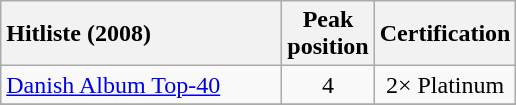<table class="wikitable">
<tr>
<th style="text-align:left; width:180px;">Hitliste (2008)</th>
<th style="text-align:center;">Peak<br>position</th>
<th style="text-align:center;">Certification<br></th>
</tr>
<tr>
<td align="left"><a href='#'>Danish Album Top-40</a></td>
<td style="text-align:center;">4</td>
<td style="text-align:center;">2× Platinum</td>
</tr>
<tr>
</tr>
</table>
